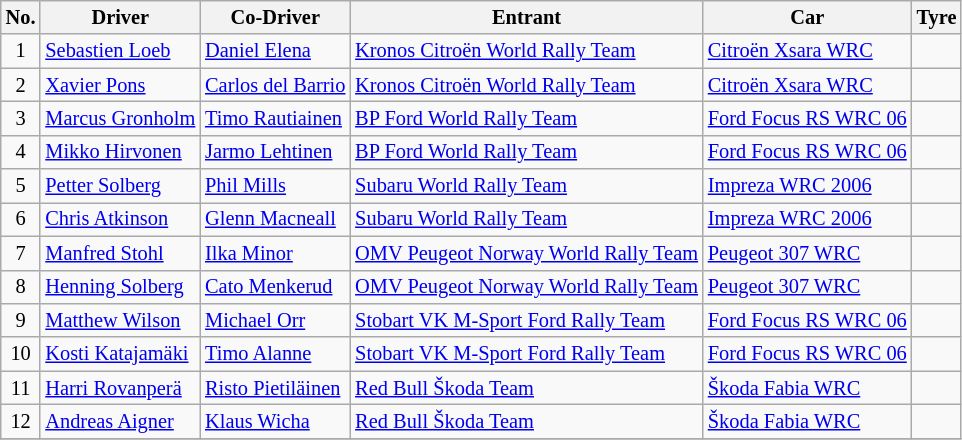<table class="wikitable" style="font-size: 85%;">
<tr>
<th>No.</th>
<th>Driver</th>
<th>Co-Driver</th>
<th>Entrant</th>
<th>Car</th>
<th>Tyre</th>
</tr>
<tr>
<td align="center">1</td>
<td> <a href='#'>Sebastien Loeb</a></td>
<td> <a href='#'>Daniel Elena</a></td>
<td> <a href='#'>Kronos Citroën World Rally Team</a></td>
<td><a href='#'>Citroën Xsara WRC</a></td>
<td align="center"></td>
</tr>
<tr>
<td align="center">2</td>
<td> <a href='#'>Xavier Pons</a></td>
<td> <a href='#'>Carlos del Barrio</a></td>
<td> <a href='#'>Kronos Citroën World Rally Team</a></td>
<td><a href='#'>Citroën Xsara WRC</a></td>
<td align="center"></td>
</tr>
<tr>
<td align="center">3</td>
<td> <a href='#'>Marcus Gronholm</a></td>
<td> <a href='#'>Timo Rautiainen</a></td>
<td> <a href='#'>BP Ford World Rally Team</a></td>
<td><a href='#'>Ford Focus RS WRC 06</a></td>
<td align="center"></td>
</tr>
<tr>
<td align="center">4</td>
<td> <a href='#'>Mikko Hirvonen</a></td>
<td> <a href='#'>Jarmo Lehtinen</a></td>
<td> <a href='#'>BP Ford World Rally Team</a></td>
<td><a href='#'>Ford Focus RS WRC 06</a></td>
<td align="center"></td>
</tr>
<tr>
<td align="center">5</td>
<td> <a href='#'>Petter Solberg</a></td>
<td> <a href='#'>Phil Mills</a></td>
<td> <a href='#'>Subaru World Rally Team</a></td>
<td><a href='#'>Impreza WRC 2006</a></td>
<td align="center"></td>
</tr>
<tr>
<td align="center">6</td>
<td> <a href='#'>Chris Atkinson</a></td>
<td> <a href='#'>Glenn Macneall</a></td>
<td> <a href='#'>Subaru World Rally Team</a></td>
<td><a href='#'>Impreza WRC 2006</a></td>
<td align="center"></td>
</tr>
<tr>
<td align="center">7</td>
<td> <a href='#'>Manfred Stohl</a></td>
<td> <a href='#'>Ilka Minor</a></td>
<td> <a href='#'>OMV Peugeot Norway World Rally Team</a></td>
<td><a href='#'>Peugeot 307 WRC</a></td>
<td align="center"></td>
</tr>
<tr>
<td align="center">8</td>
<td> <a href='#'>Henning Solberg</a></td>
<td> <a href='#'>Cato Menkerud</a></td>
<td> <a href='#'>OMV Peugeot Norway World Rally Team</a></td>
<td><a href='#'>Peugeot 307 WRC</a></td>
<td align="center"></td>
</tr>
<tr>
<td align="center">9</td>
<td> <a href='#'>Matthew Wilson</a></td>
<td> <a href='#'>Michael Orr</a></td>
<td> <a href='#'>Stobart VK M-Sport Ford Rally Team</a></td>
<td><a href='#'>Ford Focus RS WRC 06</a></td>
<td align="center"></td>
</tr>
<tr>
<td align="center">10</td>
<td> <a href='#'>Kosti Katajamäki</a></td>
<td> <a href='#'>Timo Alanne</a></td>
<td> <a href='#'>Stobart VK M-Sport Ford Rally Team</a></td>
<td><a href='#'>Ford Focus RS WRC 06</a></td>
<td align="center"></td>
</tr>
<tr>
<td align="center">11</td>
<td> <a href='#'>Harri Rovanperä</a></td>
<td> <a href='#'>Risto Pietiläinen</a></td>
<td> <a href='#'>Red Bull Škoda Team</a></td>
<td><a href='#'>Škoda Fabia WRC</a></td>
<td align="center"></td>
</tr>
<tr>
<td align="center">12</td>
<td> <a href='#'>Andreas Aigner</a></td>
<td> <a href='#'>Klaus Wicha</a></td>
<td> <a href='#'>Red Bull Škoda Team</a></td>
<td><a href='#'>Škoda Fabia WRC</a></td>
<td align="center"></td>
</tr>
<tr>
</tr>
</table>
